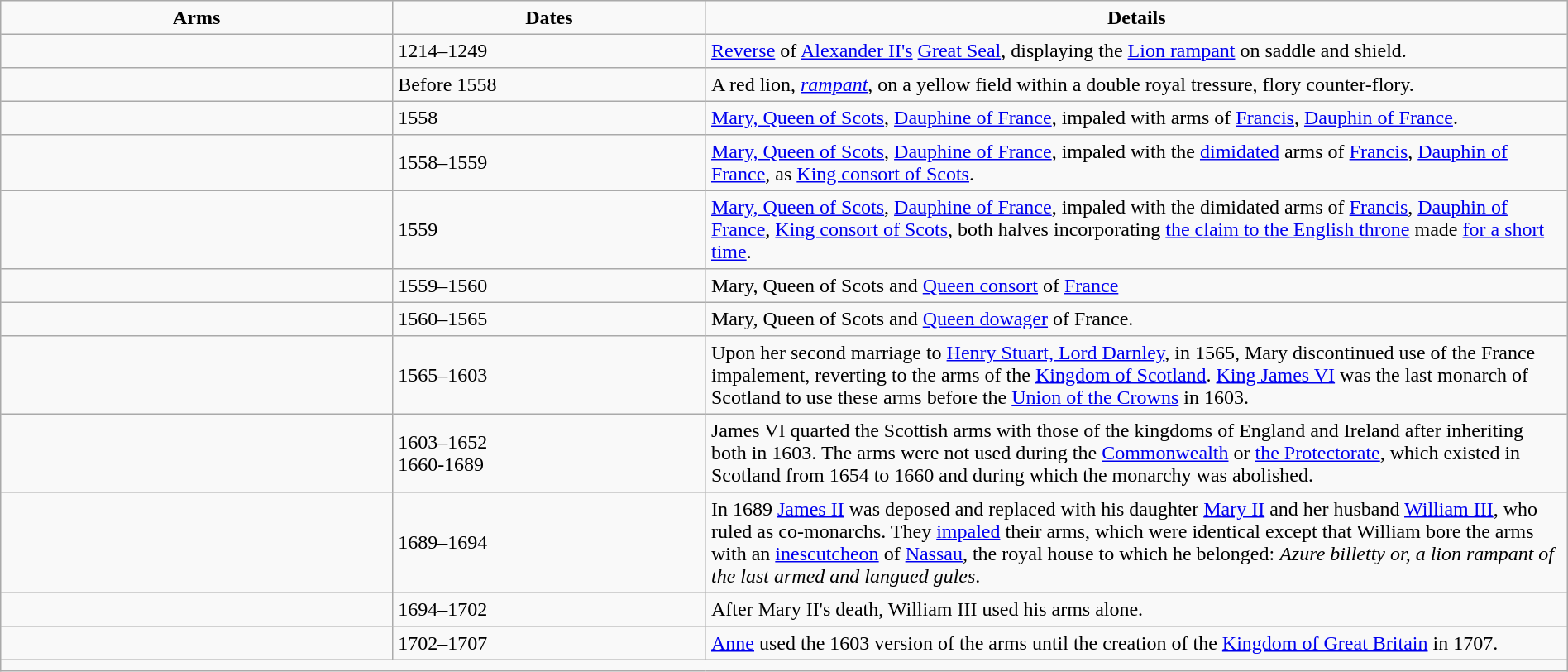<table border="1" cellpadding="4" cellspacing="0" style="width:100%; margin:0.5em 1em 0.5em 0; background:#f9f9f9; border:1px #aaa solid; border-collapse:collapse;">
<tr>
<th style="width:25%;">Arms</th>
<th style="width:20%;">Dates</th>
<th style="width:55%;">Details</th>
</tr>
<tr>
<td align=center></td>
<td>1214–1249</td>
<td><a href='#'>Reverse</a> of <a href='#'>Alexander II's</a> <a href='#'>Great Seal</a>, displaying the <a href='#'>Lion rampant</a> on saddle and shield.</td>
</tr>
<tr>
<td align=center></td>
<td>Before 1558</td>
<td>A red lion, <em><a href='#'>rampant</a></em>, on a yellow field within a double royal tressure, flory counter-flory.</td>
</tr>
<tr>
<td align=center></td>
<td>1558</td>
<td><a href='#'>Mary, Queen of Scots</a>, <a href='#'>Dauphine of France</a>, impaled with arms of <a href='#'>Francis</a>, <a href='#'>Dauphin of France</a>.</td>
</tr>
<tr>
<td align=center></td>
<td>1558–1559</td>
<td><a href='#'>Mary, Queen of Scots</a>, <a href='#'>Dauphine of France</a>, impaled with the <a href='#'>dimidated</a> arms of <a href='#'>Francis</a>, <a href='#'>Dauphin of France</a>, as <a href='#'>King consort of Scots</a>.</td>
</tr>
<tr>
<td align=center></td>
<td>1559</td>
<td><a href='#'>Mary, Queen of Scots</a>, <a href='#'>Dauphine of France</a>, impaled with the dimidated arms of <a href='#'>Francis</a>, <a href='#'>Dauphin of France</a>, <a href='#'>King consort of Scots</a>, both halves incorporating <a href='#'>the claim to the English throne</a> made <a href='#'>for a short time</a>.</td>
</tr>
<tr>
<td align=center></td>
<td>1559–1560</td>
<td>Mary, Queen of Scots and <a href='#'>Queen consort</a> of <a href='#'>France</a></td>
</tr>
<tr>
<td align=center></td>
<td>1560–1565</td>
<td>Mary, Queen of Scots and <a href='#'>Queen dowager</a> of France.</td>
</tr>
<tr>
<td align=center></td>
<td>1565–1603</td>
<td>Upon her second marriage to <a href='#'>Henry Stuart, Lord Darnley</a>, in 1565, Mary discontinued use of the France impalement, reverting to the arms of the <a href='#'>Kingdom of Scotland</a>. <a href='#'>King James VI</a> was the last monarch of Scotland to use these arms before the <a href='#'>Union of the Crowns</a> in 1603.</td>
</tr>
<tr>
<td></td>
<td>1603–1652<br>1660-1689</td>
<td>James VI quarted the Scottish arms with those of the kingdoms of England and Ireland after inheriting both in 1603. The arms were not used during the <a href='#'>Commonwealth</a> or <a href='#'>the Protectorate</a>, which existed in Scotland from 1654 to 1660 and during which the monarchy was abolished.</td>
</tr>
<tr>
<td></td>
<td>1689–1694</td>
<td>In 1689 <a href='#'>James II</a> was deposed and replaced with his daughter <a href='#'>Mary II</a> and her husband <a href='#'>William III</a>, who ruled as co-monarchs. They <a href='#'>impaled</a> their arms, which were identical except that William bore the arms with an <a href='#'>inescutcheon</a> of <a href='#'>Nassau</a>, the royal house to which he belonged: <em>Azure billetty or, a lion rampant of the last armed and langued gules</em>.</td>
</tr>
<tr>
<td></td>
<td>1694–1702</td>
<td>After Mary II's death, William III used his arms alone.</td>
</tr>
<tr>
<td></td>
<td>1702–1707</td>
<td><a href='#'>Anne</a> used the 1603 version of the arms until the creation of the <a href='#'>Kingdom of Great Britain</a> in 1707.</td>
</tr>
<tr>
<td colspan="3"></td>
</tr>
</table>
